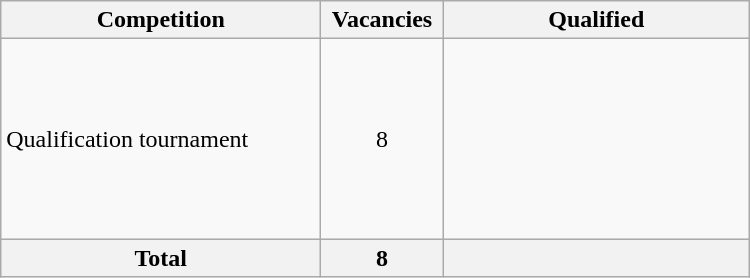<table class = "wikitable" width=500>
<tr>
<th width=300>Competition</th>
<th width=80>Vacancies</th>
<th width=300>Qualified</th>
</tr>
<tr>
<td>Qualification tournament</td>
<td align="center">8</td>
<td><br><br><br><br><br><br><br></td>
</tr>
<tr>
<th>Total</th>
<th>8</th>
<th></th>
</tr>
</table>
